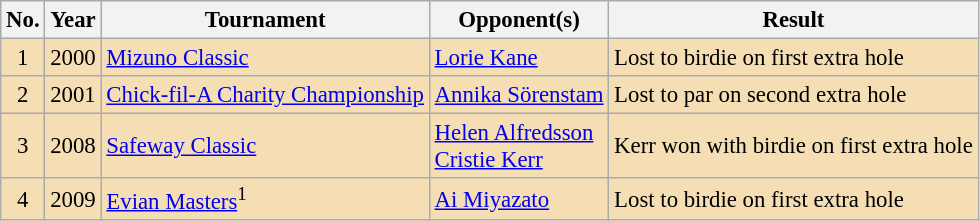<table class="wikitable" style="font-size:95%;">
<tr>
<th>No.</th>
<th>Year</th>
<th>Tournament</th>
<th>Opponent(s)</th>
<th>Result</th>
</tr>
<tr style="background:#F5DEB3;">
<td align=center>1</td>
<td>2000</td>
<td><a href='#'>Mizuno Classic</a></td>
<td> <a href='#'>Lorie Kane</a></td>
<td>Lost to birdie on first extra hole</td>
</tr>
<tr style="background:#F5DEB3;">
<td align=center>2</td>
<td>2001</td>
<td><a href='#'>Chick-fil-A Charity Championship</a></td>
<td> <a href='#'>Annika Sörenstam</a></td>
<td>Lost to par on second extra hole</td>
</tr>
<tr style="background:#F5DEB3;">
<td align=center>3</td>
<td>2008</td>
<td><a href='#'>Safeway Classic</a></td>
<td> <a href='#'>Helen Alfredsson</a><br> <a href='#'>Cristie Kerr</a></td>
<td>Kerr won with birdie on first extra hole</td>
</tr>
<tr style="background:#F5DEB3;">
<td align=center>4</td>
<td>2009</td>
<td><a href='#'>Evian Masters</a><sup>1</sup></td>
<td> <a href='#'>Ai Miyazato</a></td>
<td>Lost to birdie on first extra hole</td>
</tr>
</table>
